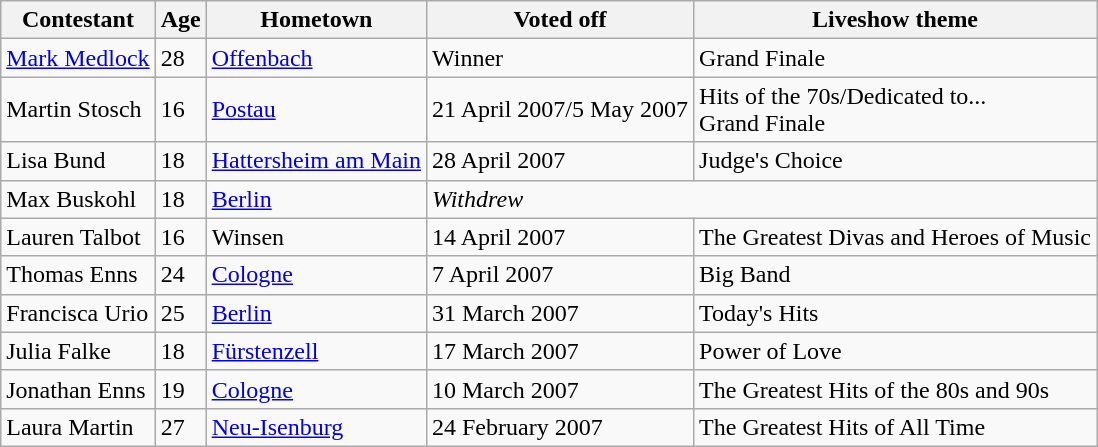<table class="wikitable">
<tr>
<th>Contestant</th>
<th>Age</th>
<th>Hometown</th>
<th>Voted off</th>
<th>Liveshow theme</th>
</tr>
<tr>
<td><a href='#'>Mark Medlock</a></td>
<td>28</td>
<td><a href='#'>Offenbach</a></td>
<td>Winner</td>
<td>Grand Finale</td>
</tr>
<tr>
<td>Martin Stosch</td>
<td>16</td>
<td><a href='#'>Postau</a></td>
<td>21 April 2007/5 May 2007</td>
<td>Hits of the 70s/Dedicated to...<br>Grand Finale</td>
</tr>
<tr>
<td>Lisa Bund</td>
<td>18</td>
<td><a href='#'>Hattersheim am Main</a></td>
<td>28 April 2007</td>
<td>Judge's Choice</td>
</tr>
<tr>
<td>Max Buskohl</td>
<td>18</td>
<td><a href='#'>Berlin</a></td>
<td colspan="2"><em>Withdrew</em></td>
</tr>
<tr>
<td>Lauren Talbot</td>
<td>16</td>
<td>Winsen</td>
<td>14 April 2007</td>
<td>The Greatest Divas and Heroes of Music</td>
</tr>
<tr>
<td>Thomas Enns</td>
<td>24</td>
<td><a href='#'>Cologne</a></td>
<td>7 April 2007</td>
<td>Big Band</td>
</tr>
<tr>
<td>Francisca Urio</td>
<td>25</td>
<td><a href='#'>Berlin</a></td>
<td>31 March 2007</td>
<td>Today's Hits</td>
</tr>
<tr>
<td>Julia Falke</td>
<td>18</td>
<td><a href='#'>Fürstenzell</a></td>
<td>17 March 2007</td>
<td>Power of Love</td>
</tr>
<tr>
<td>Jonathan Enns</td>
<td>19</td>
<td><a href='#'>Cologne</a></td>
<td>10 March 2007</td>
<td>The Greatest Hits of the 80s and 90s</td>
</tr>
<tr>
<td>Laura Martin</td>
<td>27</td>
<td><a href='#'>Neu-Isenburg</a></td>
<td>24 February 2007</td>
<td>The Greatest Hits of All Time</td>
</tr>
</table>
